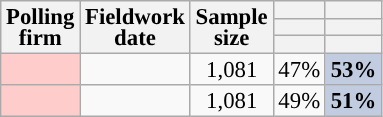<table class="wikitable sortable" style="text-align:center;font-size:95%;line-height:14px;">
<tr>
<th rowspan="3">Polling<br>firm</th>
<th rowspan="3">Fieldwork<br>date</th>
<th rowspan="3">Sample<br>size</th>
<th></th>
<th></th>
</tr>
<tr>
<th></th>
<th></th>
</tr>
<tr>
<th style="background:"></th>
<th style="background:"></th>
</tr>
<tr>
<td style="background:#FFCCCC;"></td>
<td></td>
<td>1,081</td>
<td>47%</td>
<td style="background:#C1CCE1;"><strong>53%</strong></td>
</tr>
<tr>
<td style="background:#FFCCCC;"></td>
<td></td>
<td>1,081</td>
<td>49%</td>
<td style="background:#C1CCE1;"><strong>51%</strong></td>
</tr>
</table>
